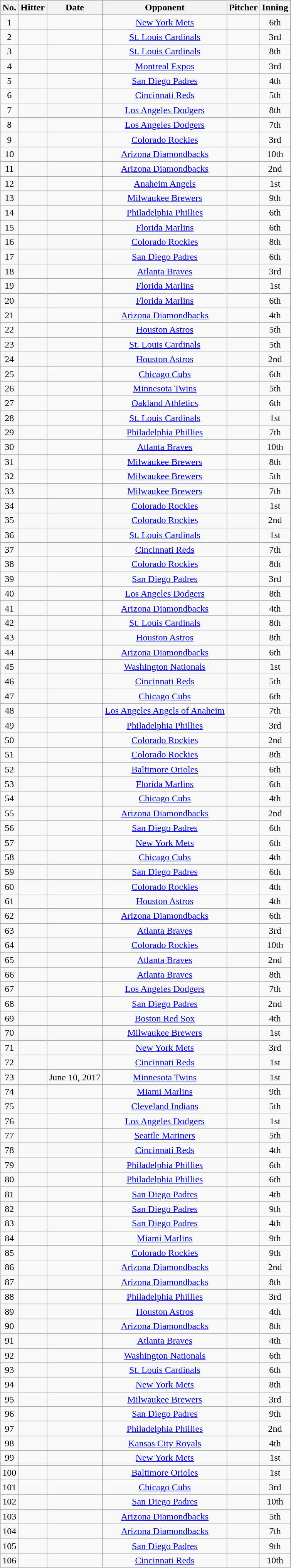<table class="wikitable sortable" style="text-align:center">
<tr>
<th>No.</th>
<th>Hitter</th>
<th>Date</th>
<th>Opponent</th>
<th>Pitcher</th>
<th>Inning</th>
</tr>
<tr>
<td>1</td>
<td> </td>
<td></td>
<td><a href='#'>New York Mets</a></td>
<td></td>
<td>6th</td>
</tr>
<tr>
<td>2</td>
<td> </td>
<td></td>
<td><a href='#'>St. Louis Cardinals</a></td>
<td></td>
<td>3rd</td>
</tr>
<tr>
<td>3</td>
<td> </td>
<td></td>
<td><a href='#'>St. Louis Cardinals</a></td>
<td></td>
<td>8th</td>
</tr>
<tr>
<td>4</td>
<td> </td>
<td></td>
<td><a href='#'>Montreal Expos</a></td>
<td></td>
<td>3rd</td>
</tr>
<tr>
<td>5</td>
<td> </td>
<td></td>
<td><a href='#'>San Diego Padres</a></td>
<td></td>
<td>4th</td>
</tr>
<tr>
<td>6</td>
<td> </td>
<td></td>
<td><a href='#'>Cincinnati Reds</a></td>
<td></td>
<td>5th</td>
</tr>
<tr>
<td>7</td>
<td> </td>
<td></td>
<td><a href='#'>Los Angeles Dodgers</a></td>
<td></td>
<td>8th</td>
</tr>
<tr>
<td>8</td>
<td> </td>
<td></td>
<td><a href='#'>Los Angeles Dodgers</a></td>
<td></td>
<td>7th</td>
</tr>
<tr>
<td>9</td>
<td> </td>
<td></td>
<td><a href='#'>Colorado Rockies</a></td>
<td> </td>
<td>3rd</td>
</tr>
<tr>
<td>10</td>
<td> </td>
<td></td>
<td><a href='#'>Arizona Diamondbacks</a></td>
<td></td>
<td>10th</td>
</tr>
<tr>
<td>11</td>
<td> </td>
<td></td>
<td><a href='#'>Arizona Diamondbacks</a></td>
<td></td>
<td>2nd</td>
</tr>
<tr>
<td>12</td>
<td> </td>
<td></td>
<td><a href='#'>Anaheim Angels</a></td>
<td></td>
<td>1st</td>
</tr>
<tr>
<td>13</td>
<td> </td>
<td></td>
<td><a href='#'>Milwaukee Brewers</a></td>
<td></td>
<td>9th</td>
</tr>
<tr>
<td>14</td>
<td> </td>
<td></td>
<td><a href='#'>Philadelphia Phillies</a></td>
<td></td>
<td>6th</td>
</tr>
<tr>
<td>15</td>
<td> </td>
<td></td>
<td><a href='#'>Florida Marlins</a></td>
<td></td>
<td>6th</td>
</tr>
<tr>
<td>16</td>
<td> </td>
<td></td>
<td><a href='#'>Colorado Rockies</a></td>
<td> </td>
<td>8th</td>
</tr>
<tr>
<td>17</td>
<td> </td>
<td></td>
<td><a href='#'>San Diego Padres</a></td>
<td></td>
<td>6th</td>
</tr>
<tr>
<td>18</td>
<td> </td>
<td></td>
<td><a href='#'>Atlanta Braves</a></td>
<td></td>
<td>3rd</td>
</tr>
<tr>
<td>19</td>
<td> </td>
<td></td>
<td><a href='#'>Florida Marlins</a></td>
<td></td>
<td>1st</td>
</tr>
<tr>
<td>20</td>
<td> </td>
<td></td>
<td><a href='#'>Florida Marlins</a></td>
<td></td>
<td>6th</td>
</tr>
<tr>
<td>21</td>
<td> </td>
<td></td>
<td><a href='#'>Arizona Diamondbacks</a></td>
<td></td>
<td>4th</td>
</tr>
<tr>
<td>22</td>
<td> </td>
<td></td>
<td><a href='#'>Houston Astros</a></td>
<td></td>
<td>5th</td>
</tr>
<tr>
<td>23</td>
<td> </td>
<td></td>
<td><a href='#'>St. Louis Cardinals</a></td>
<td></td>
<td>5th</td>
</tr>
<tr>
<td>24</td>
<td> </td>
<td></td>
<td><a href='#'>Houston Astros</a></td>
<td></td>
<td>2nd</td>
</tr>
<tr>
<td>25</td>
<td> </td>
<td></td>
<td><a href='#'>Chicago Cubs</a></td>
<td></td>
<td>6th</td>
</tr>
<tr>
<td>26</td>
<td></td>
<td></td>
<td><a href='#'>Minnesota Twins</a></td>
<td></td>
<td>5th</td>
</tr>
<tr>
<td>27</td>
<td> </td>
<td></td>
<td><a href='#'>Oakland Athletics</a></td>
<td></td>
<td>6th</td>
</tr>
<tr>
<td>28</td>
<td></td>
<td></td>
<td><a href='#'>St. Louis Cardinals</a></td>
<td></td>
<td>1st</td>
</tr>
<tr>
<td>29</td>
<td> </td>
<td></td>
<td><a href='#'>Philadelphia Phillies</a></td>
<td></td>
<td>7th</td>
</tr>
<tr>
<td>30</td>
<td> </td>
<td></td>
<td><a href='#'>Atlanta Braves</a></td>
<td></td>
<td>10th</td>
</tr>
<tr>
<td>31</td>
<td> </td>
<td></td>
<td><a href='#'>Milwaukee Brewers</a></td>
<td></td>
<td>8th</td>
</tr>
<tr>
<td>32</td>
<td> </td>
<td></td>
<td><a href='#'>Milwaukee Brewers</a></td>
<td></td>
<td>5th</td>
</tr>
<tr>
<td>33</td>
<td> </td>
<td></td>
<td><a href='#'>Milwaukee Brewers</a></td>
<td></td>
<td>7th</td>
</tr>
<tr>
<td>34</td>
<td> </td>
<td></td>
<td><a href='#'>Colorado Rockies</a></td>
<td></td>
<td>1st</td>
</tr>
<tr>
<td>35</td>
<td></td>
<td></td>
<td><a href='#'>Colorado Rockies</a></td>
<td></td>
<td>2nd</td>
</tr>
<tr>
<td>36</td>
<td> </td>
<td></td>
<td><a href='#'>St. Louis Cardinals</a></td>
<td></td>
<td>1st</td>
</tr>
<tr>
<td>37</td>
<td> </td>
<td></td>
<td><a href='#'>Cincinnati Reds</a></td>
<td></td>
<td>7th</td>
</tr>
<tr>
<td>38</td>
<td> </td>
<td></td>
<td><a href='#'>Colorado Rockies</a></td>
<td></td>
<td>8th</td>
</tr>
<tr>
<td>39</td>
<td></td>
<td></td>
<td><a href='#'>San Diego Padres</a></td>
<td></td>
<td>3rd</td>
</tr>
<tr>
<td>40</td>
<td> </td>
<td></td>
<td><a href='#'>Los Angeles Dodgers</a></td>
<td></td>
<td>8th</td>
</tr>
<tr>
<td>41</td>
<td> </td>
<td></td>
<td><a href='#'>Arizona Diamondbacks</a></td>
<td> </td>
<td>4th</td>
</tr>
<tr>
<td>42</td>
<td> </td>
<td></td>
<td><a href='#'>St. Louis Cardinals</a></td>
<td></td>
<td>8th</td>
</tr>
<tr>
<td>43</td>
<td> </td>
<td></td>
<td><a href='#'>Houston Astros</a></td>
<td></td>
<td>8th</td>
</tr>
<tr>
<td>44</td>
<td> </td>
<td></td>
<td><a href='#'>Arizona Diamondbacks</a></td>
<td> </td>
<td>6th</td>
</tr>
<tr>
<td>45</td>
<td> </td>
<td></td>
<td><a href='#'>Washington Nationals</a></td>
<td></td>
<td>1st</td>
</tr>
<tr>
<td>46</td>
<td></td>
<td></td>
<td><a href='#'>Cincinnati Reds</a></td>
<td></td>
<td>5th</td>
</tr>
<tr>
<td>47</td>
<td></td>
<td></td>
<td><a href='#'>Chicago Cubs</a></td>
<td></td>
<td>6th</td>
</tr>
<tr>
<td>48</td>
<td> </td>
<td></td>
<td><a href='#'>Los Angeles Angels of Anaheim</a></td>
<td></td>
<td>7th</td>
</tr>
<tr>
<td>49</td>
<td> </td>
<td></td>
<td><a href='#'>Philadelphia Phillies</a></td>
<td> </td>
<td>3rd</td>
</tr>
<tr>
<td>50</td>
<td> </td>
<td></td>
<td><a href='#'>Colorado Rockies</a></td>
<td></td>
<td>2nd</td>
</tr>
<tr>
<td>51</td>
<td> </td>
<td></td>
<td><a href='#'>Colorado Rockies</a></td>
<td></td>
<td>8th</td>
</tr>
<tr>
<td>52</td>
<td> </td>
<td></td>
<td><a href='#'>Baltimore Orioles</a></td>
<td></td>
<td>6th</td>
</tr>
<tr>
<td>53</td>
<td> </td>
<td></td>
<td><a href='#'>Florida Marlins</a></td>
<td></td>
<td>6th</td>
</tr>
<tr>
<td>54</td>
<td> </td>
<td></td>
<td><a href='#'>Chicago Cubs</a></td>
<td></td>
<td>4th</td>
</tr>
<tr>
<td>55</td>
<td> </td>
<td></td>
<td><a href='#'>Arizona Diamondbacks</a></td>
<td></td>
<td>2nd</td>
</tr>
<tr>
<td>56</td>
<td> </td>
<td></td>
<td><a href='#'>San Diego Padres</a></td>
<td></td>
<td>6th</td>
</tr>
<tr>
<td>57</td>
<td></td>
<td></td>
<td><a href='#'>New York Mets</a></td>
<td></td>
<td>6th</td>
</tr>
<tr>
<td>58</td>
<td> </td>
<td></td>
<td><a href='#'>Chicago Cubs</a></td>
<td> </td>
<td>4th</td>
</tr>
<tr>
<td>59</td>
<td></td>
<td></td>
<td><a href='#'>San Diego Padres</a></td>
<td></td>
<td>6th</td>
</tr>
<tr>
<td>60</td>
<td> </td>
<td></td>
<td><a href='#'>Colorado Rockies</a></td>
<td></td>
<td>4th</td>
</tr>
<tr>
<td>61</td>
<td> </td>
<td></td>
<td><a href='#'>Houston Astros</a></td>
<td></td>
<td>4th</td>
</tr>
<tr>
<td>62</td>
<td> </td>
<td></td>
<td><a href='#'>Arizona Diamondbacks</a></td>
<td></td>
<td>6th</td>
</tr>
<tr>
<td>63</td>
<td> </td>
<td></td>
<td><a href='#'>Atlanta Braves</a></td>
<td></td>
<td>3rd</td>
</tr>
<tr>
<td>64</td>
<td> </td>
<td></td>
<td><a href='#'>Colorado Rockies</a></td>
<td></td>
<td>10th</td>
</tr>
<tr>
<td>65</td>
<td></td>
<td></td>
<td><a href='#'>Atlanta Braves</a></td>
<td></td>
<td>2nd</td>
</tr>
<tr>
<td>66</td>
<td> </td>
<td></td>
<td><a href='#'>Atlanta Braves</a></td>
<td></td>
<td>8th</td>
</tr>
<tr>
<td>67</td>
<td></td>
<td></td>
<td><a href='#'>Los Angeles Dodgers</a></td>
<td></td>
<td>7th</td>
</tr>
<tr>
<td>68</td>
<td> </td>
<td></td>
<td><a href='#'>San Diego Padres</a></td>
<td></td>
<td>2nd</td>
</tr>
<tr>
<td>69</td>
<td> </td>
<td></td>
<td><a href='#'>Boston Red Sox</a></td>
<td></td>
<td>4th</td>
</tr>
<tr>
<td>70</td>
<td> </td>
<td></td>
<td><a href='#'>Milwaukee Brewers</a></td>
<td></td>
<td>1st</td>
</tr>
<tr>
<td>71</td>
<td> </td>
<td></td>
<td><a href='#'>New York Mets</a></td>
<td></td>
<td>3rd</td>
</tr>
<tr>
<td>72</td>
<td> </td>
<td></td>
<td><a href='#'>Cincinnati Reds</a></td>
<td></td>
<td>1st</td>
</tr>
<tr>
<td>73</td>
<td> </td>
<td>June 10, 2017</td>
<td><a href='#'>Minnesota Twins</a></td>
<td></td>
<td>1st</td>
</tr>
<tr>
<td>74</td>
<td> </td>
<td></td>
<td><a href='#'>Miami Marlins</a></td>
<td></td>
<td>9th</td>
</tr>
<tr>
<td>75</td>
<td> </td>
<td></td>
<td><a href='#'>Cleveland Indians</a></td>
<td></td>
<td>5th</td>
</tr>
<tr>
<td>76</td>
<td> </td>
<td></td>
<td><a href='#'>Los Angeles Dodgers</a></td>
<td></td>
<td>1st</td>
</tr>
<tr>
<td>77</td>
<td> </td>
<td></td>
<td><a href='#'>Seattle Mariners</a></td>
<td></td>
<td>5th</td>
</tr>
<tr>
<td>78</td>
<td> </td>
<td></td>
<td><a href='#'>Cincinnati Reds</a></td>
<td></td>
<td>4th</td>
</tr>
<tr>
<td>79</td>
<td></td>
<td></td>
<td><a href='#'>Philadelphia Phillies</a></td>
<td></td>
<td>6th</td>
</tr>
<tr>
<td>80</td>
<td></td>
<td></td>
<td><a href='#'>Philadelphia Phillies</a></td>
<td></td>
<td>6th</td>
</tr>
<tr>
<td>81</td>
<td> </td>
<td></td>
<td><a href='#'>San Diego Padres</a></td>
<td> </td>
<td>4th</td>
</tr>
<tr>
<td>82</td>
<td> </td>
<td></td>
<td><a href='#'>San Diego Padres</a></td>
<td></td>
<td>9th</td>
</tr>
<tr>
<td>83</td>
<td> </td>
<td></td>
<td><a href='#'>San Diego Padres</a></td>
<td> </td>
<td>4th</td>
</tr>
<tr>
<td>84</td>
<td> </td>
<td></td>
<td><a href='#'>Miami Marlins</a></td>
<td></td>
<td>9th</td>
</tr>
<tr>
<td>85</td>
<td> </td>
<td></td>
<td><a href='#'>Colorado Rockies</a></td>
<td></td>
<td>9th</td>
</tr>
<tr>
<td>86</td>
<td></td>
<td></td>
<td><a href='#'>Arizona Diamondbacks</a></td>
<td></td>
<td>2nd</td>
</tr>
<tr>
<td>87</td>
<td> </td>
<td></td>
<td><a href='#'>Arizona Diamondbacks</a></td>
<td></td>
<td>8th</td>
</tr>
<tr>
<td>88</td>
<td> </td>
<td></td>
<td><a href='#'>Philadelphia Phillies</a></td>
<td></td>
<td>3rd</td>
</tr>
<tr>
<td>89</td>
<td> </td>
<td></td>
<td><a href='#'>Houston Astros</a></td>
<td></td>
<td>4th</td>
</tr>
<tr>
<td>90</td>
<td></td>
<td></td>
<td><a href='#'>Arizona Diamondbacks</a></td>
<td></td>
<td>8th</td>
</tr>
<tr>
<td>91</td>
<td> </td>
<td></td>
<td><a href='#'>Atlanta Braves</a></td>
<td></td>
<td>4th</td>
</tr>
<tr>
<td>92</td>
<td></td>
<td></td>
<td><a href='#'>Washington Nationals</a></td>
<td></td>
<td>6th</td>
</tr>
<tr>
<td>93</td>
<td> </td>
<td></td>
<td><a href='#'>St. Louis Cardinals</a></td>
<td></td>
<td>6th</td>
</tr>
<tr>
<td>94</td>
<td> </td>
<td></td>
<td><a href='#'>New York Mets</a></td>
<td></td>
<td>8th</td>
</tr>
<tr>
<td>95</td>
<td> </td>
<td></td>
<td><a href='#'>Milwaukee Brewers</a></td>
<td></td>
<td>3rd</td>
</tr>
<tr>
<td>96</td>
<td> </td>
<td></td>
<td><a href='#'>San Diego Padres</a></td>
<td></td>
<td>9th</td>
</tr>
<tr>
<td>97</td>
<td> </td>
<td></td>
<td><a href='#'>Philadelphia Phillies</a></td>
<td></td>
<td>2nd</td>
</tr>
<tr>
<td>98</td>
<td> </td>
<td></td>
<td><a href='#'>Kansas City Royals</a></td>
<td></td>
<td>4th</td>
</tr>
<tr>
<td>99</td>
<td> </td>
<td></td>
<td><a href='#'>New York Mets</a></td>
<td></td>
<td>1st</td>
</tr>
<tr>
<td>100</td>
<td> </td>
<td></td>
<td><a href='#'>Baltimore Orioles</a></td>
<td></td>
<td>1st</td>
</tr>
<tr>
<td>101</td>
<td> </td>
<td></td>
<td><a href='#'>Chicago Cubs</a></td>
<td></td>
<td>3rd</td>
</tr>
<tr>
<td>102</td>
<td> </td>
<td></td>
<td><a href='#'>San Diego Padres</a></td>
<td></td>
<td>10th</td>
</tr>
<tr>
<td>103</td>
<td></td>
<td></td>
<td><a href='#'>Arizona Diamondbacks</a></td>
<td></td>
<td>5th</td>
</tr>
<tr>
<td>104</td>
<td> </td>
<td></td>
<td><a href='#'>Arizona Diamondbacks</a></td>
<td></td>
<td>7th</td>
</tr>
<tr>
<td>105</td>
<td></td>
<td></td>
<td><a href='#'>San Diego Padres</a></td>
<td></td>
<td>9th</td>
</tr>
<tr>
<td>106</td>
<td> </td>
<td></td>
<td><a href='#'>Cincinnati Reds</a></td>
<td></td>
<td>10th</td>
</tr>
</table>
